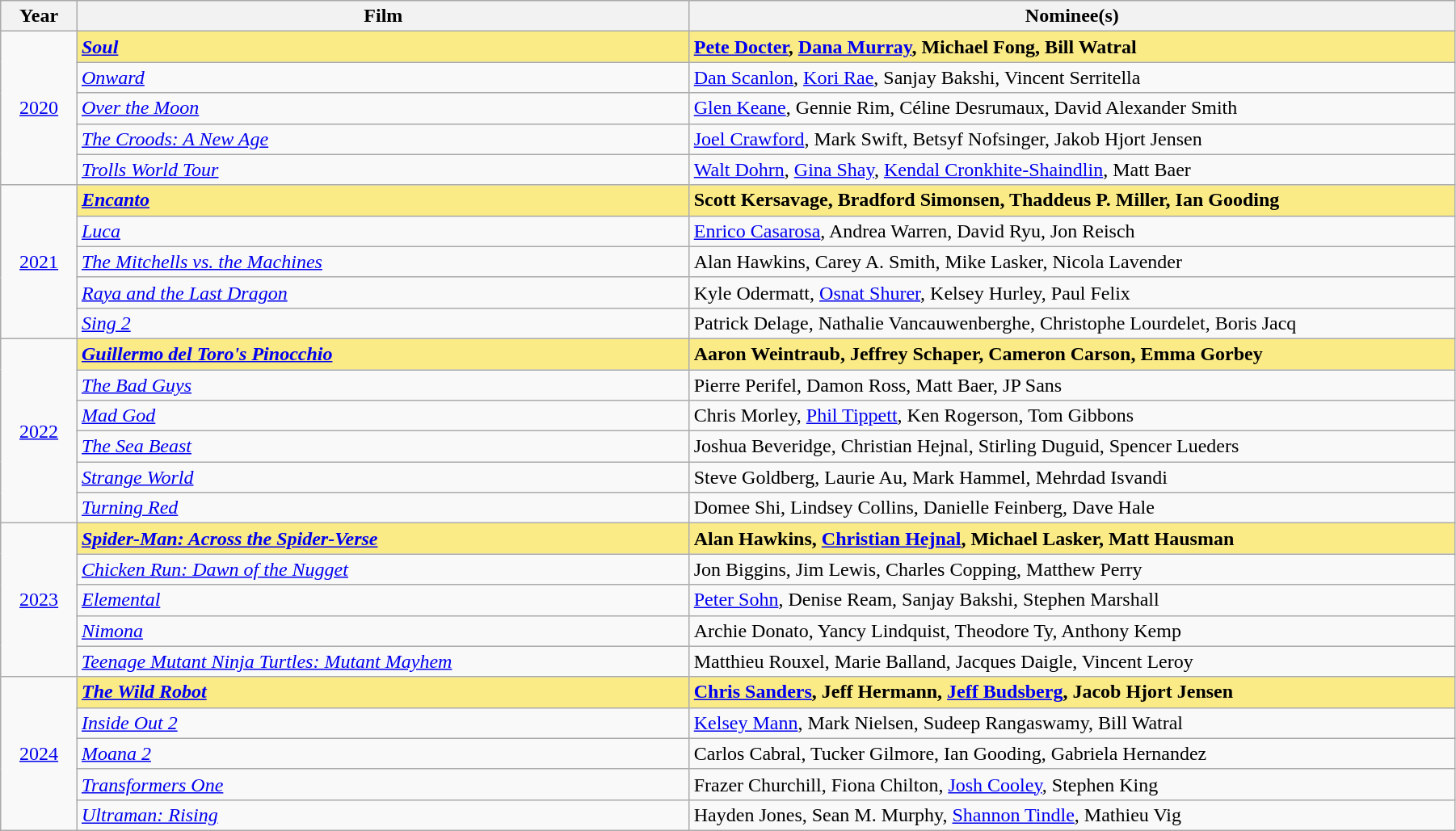<table class="wikitable" width="95%" cellpadding="5">
<tr>
<th width="5%">Year</th>
<th width="40%">Film</th>
<th width="50%">Nominee(s)</th>
</tr>
<tr>
<td rowspan="5" style="text-align:center;"><a href='#'>2020</a><br></td>
<td style="background:#FAEB86;"><strong><em><a href='#'>Soul</a></em></strong></td>
<td style="background:#FAEB86;"><strong><a href='#'>Pete Docter</a>, <a href='#'>Dana Murray</a>, Michael Fong, Bill Watral</strong></td>
</tr>
<tr>
<td><em><a href='#'>Onward</a></em></td>
<td><a href='#'>Dan Scanlon</a>, <a href='#'>Kori Rae</a>, Sanjay Bakshi, Vincent Serritella</td>
</tr>
<tr>
<td><em><a href='#'>Over the Moon</a></em></td>
<td><a href='#'>Glen Keane</a>, Gennie Rim, Céline Desrumaux, David Alexander Smith</td>
</tr>
<tr>
<td><em><a href='#'>The Croods: A New Age</a></em></td>
<td><a href='#'>Joel Crawford</a>, Mark Swift, Betsyf Nofsinger, Jakob Hjort Jensen</td>
</tr>
<tr>
<td><em><a href='#'>Trolls World Tour</a></em></td>
<td><a href='#'>Walt Dohrn</a>, <a href='#'>Gina Shay</a>, <a href='#'>Kendal Cronkhite-Shaindlin</a>, Matt Baer</td>
</tr>
<tr>
<td rowspan="5" style="text-align:center;"><a href='#'>2021</a><br></td>
<td style="background:#FAEB86;"><strong><em><a href='#'>Encanto</a></em></strong></td>
<td style="background:#FAEB86;"><strong>Scott Kersavage, Bradford Simonsen, Thaddeus P. Miller, Ian Gooding</strong></td>
</tr>
<tr>
<td><em><a href='#'>Luca</a></em></td>
<td><a href='#'>Enrico Casarosa</a>, Andrea Warren, David Ryu, Jon Reisch</td>
</tr>
<tr>
<td><em><a href='#'>The Mitchells vs. the Machines</a></em></td>
<td>Alan Hawkins, Carey A. Smith, Mike Lasker, Nicola Lavender</td>
</tr>
<tr>
<td><em><a href='#'>Raya and the Last Dragon</a></em></td>
<td>Kyle Odermatt, <a href='#'>Osnat Shurer</a>, Kelsey Hurley, Paul Felix</td>
</tr>
<tr>
<td><em><a href='#'>Sing 2</a></em></td>
<td>Patrick Delage, Nathalie Vancauwenberghe, Christophe Lourdelet, Boris Jacq</td>
</tr>
<tr>
<td rowspan="6" style="text-align:center;"><a href='#'>2022</a><br></td>
<td style="background:#FAEB86;"><strong><em><a href='#'>Guillermo del Toro's Pinocchio</a></em></strong></td>
<td style="background:#FAEB86;"><strong>Aaron Weintraub, Jeffrey Schaper, Cameron Carson, Emma Gorbey</strong></td>
</tr>
<tr>
<td><em><a href='#'>The Bad Guys</a></em></td>
<td>Pierre Perifel, Damon Ross, Matt  Baer, JP Sans</td>
</tr>
<tr>
<td><em><a href='#'>Mad God</a></em></td>
<td>Chris Morley, <a href='#'>Phil Tippett</a>, Ken Rogerson, Tom Gibbons</td>
</tr>
<tr>
<td><em><a href='#'>The Sea Beast</a></em></td>
<td>Joshua Beveridge, Christian Hejnal, Stirling Duguid, Spencer Lueders</td>
</tr>
<tr>
<td><em><a href='#'>Strange World</a></em></td>
<td>Steve Goldberg, Laurie Au, Mark Hammel, Mehrdad Isvandi</td>
</tr>
<tr>
<td><em><a href='#'>Turning Red</a></em></td>
<td>Domee Shi, Lindsey Collins, Danielle Feinberg, Dave Hale</td>
</tr>
<tr>
<td rowspan="5" style="text-align:center;"><a href='#'>2023</a><br></td>
<td style="background:#FAEB86;"><strong><em><a href='#'>Spider-Man: Across the Spider-Verse</a></em></strong></td>
<td style="background:#FAEB86;"><strong>Alan Hawkins, <a href='#'>Christian Hejnal</a>, Michael Lasker, Matt Hausman</strong></td>
</tr>
<tr>
<td><em><a href='#'>Chicken Run: Dawn of the Nugget</a></em></td>
<td>Jon Biggins, Jim Lewis, Charles Copping, Matthew Perry</td>
</tr>
<tr>
<td><em><a href='#'>Elemental</a></em></td>
<td><a href='#'>Peter Sohn</a>, Denise Ream, Sanjay Bakshi, Stephen Marshall</td>
</tr>
<tr>
<td><em><a href='#'>Nimona</a></em></td>
<td>Archie Donato, Yancy Lindquist, Theodore Ty, Anthony Kemp</td>
</tr>
<tr>
<td><em><a href='#'>Teenage Mutant Ninja Turtles: Mutant Mayhem</a></em></td>
<td>Matthieu Rouxel, Marie Balland, Jacques Daigle, Vincent Leroy</td>
</tr>
<tr>
<td rowspan="6" style="text-align:center;"><a href='#'>2024</a><br></td>
<td style="background:#FAEB86;"><strong><em><a href='#'>The Wild Robot</a></em></strong></td>
<td style="background:#FAEB86;"><strong><a href='#'>Chris Sanders</a>, Jeff Hermann, <a href='#'>Jeff Budsberg</a>, Jacob Hjort Jensen</strong></td>
</tr>
<tr>
<td><em><a href='#'>Inside Out 2</a></em></td>
<td><a href='#'>Kelsey Mann</a>, Mark Nielsen, Sudeep Rangaswamy, Bill Watral</td>
</tr>
<tr>
<td><em><a href='#'>Moana 2</a></em></td>
<td>Carlos Cabral, Tucker Gilmore, Ian Gooding, Gabriela Hernandez</td>
</tr>
<tr>
<td><em><a href='#'>Transformers One</a></em></td>
<td>Frazer Churchill, Fiona Chilton, <a href='#'>Josh Cooley</a>, Stephen King</td>
</tr>
<tr>
<td><em><a href='#'>Ultraman: Rising</a></em></td>
<td>Hayden Jones, Sean M. Murphy, <a href='#'>Shannon Tindle</a>, Mathieu Vig</td>
</tr>
</table>
